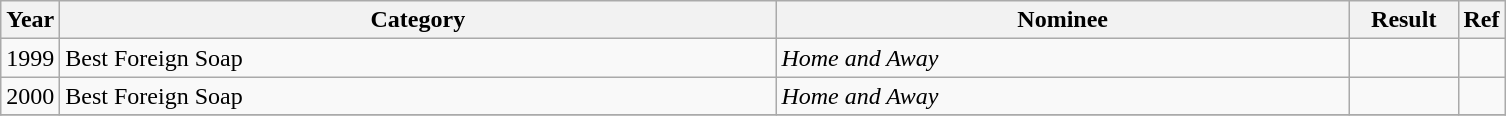<table class="wikitable">
<tr>
<th>Year</th>
<th width="470">Category</th>
<th width="375">Nominee</th>
<th width="65">Result</th>
<th>Ref</th>
</tr>
<tr>
<td>1999</td>
<td>Best Foreign Soap</td>
<td><em>Home and Away</em></td>
<td></td>
<td align="center"></td>
</tr>
<tr>
<td>2000</td>
<td>Best Foreign Soap</td>
<td><em>Home and Away</em></td>
<td></td>
<td align="center"></td>
</tr>
<tr>
</tr>
</table>
